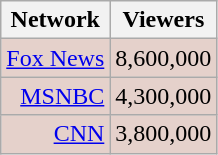<table class="wikitable" style="text-align: right">
<tr>
<th>Network</th>
<th>Viewers</th>
</tr>
<tr style="background:#e5d1cb">
<td><a href='#'>Fox News</a></td>
<td>8,600,000</td>
</tr>
<tr style="background:#e5d1cb">
<td><a href='#'>MSNBC</a></td>
<td>4,300,000</td>
</tr>
<tr style="background:#e5d1cb">
<td><a href='#'>CNN</a></td>
<td>3,800,000</td>
</tr>
</table>
